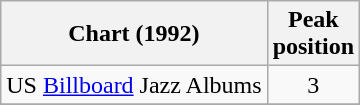<table class="wikitable">
<tr>
<th>Chart (1992)</th>
<th>Peak<br>position</th>
</tr>
<tr>
<td>US <a href='#'>Billboard</a> Jazz Albums</td>
<td align=center>3</td>
</tr>
<tr>
</tr>
</table>
